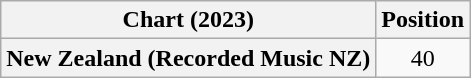<table class="wikitable plainrowheaders" style="text-align:center">
<tr>
<th scope="col">Chart (2023)</th>
<th scope="col">Position</th>
</tr>
<tr>
<th scope="row">New Zealand (Recorded Music NZ)</th>
<td>40</td>
</tr>
</table>
